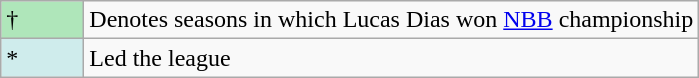<table class="wikitable">
<tr>
<td style="background:#afe6ba; width:3em;">†</td>
<td>Denotes seasons in which Lucas Dias won <a href='#'>NBB</a> championship</td>
</tr>
<tr>
<td style="background:#CFECEC; width:1em">*</td>
<td>Led the league</td>
</tr>
</table>
